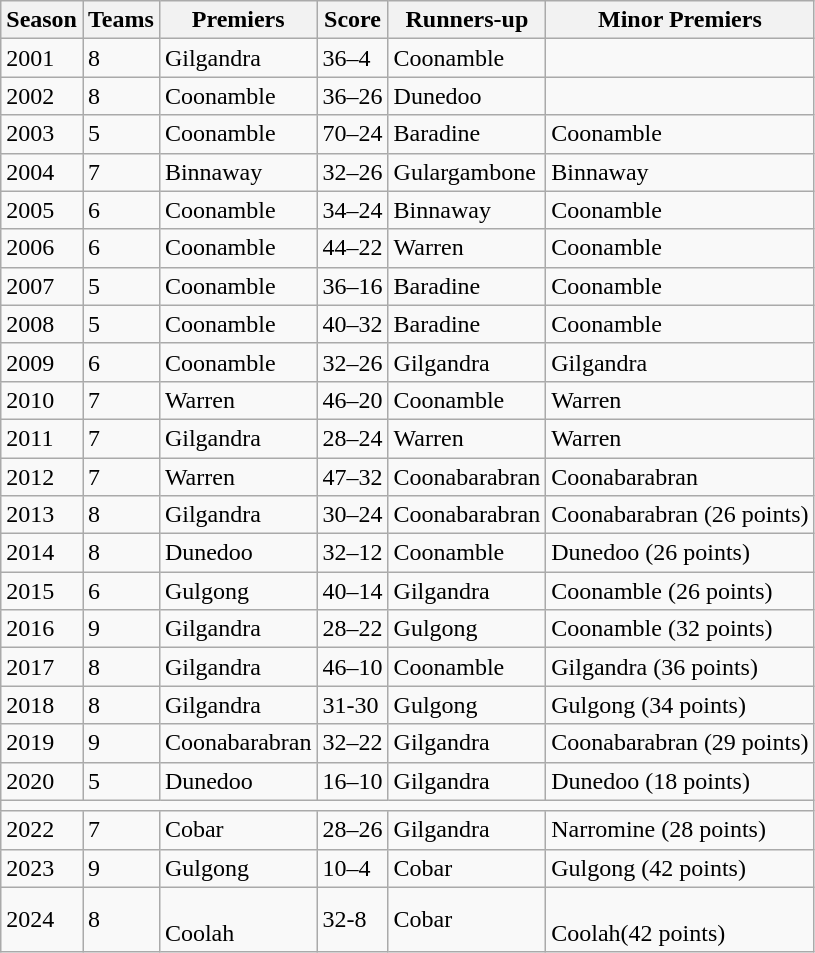<table class="wikitable sortable">
<tr>
<th>Season</th>
<th>Teams</th>
<th>Premiers</th>
<th>Score</th>
<th>Runners-up</th>
<th>Minor Premiers</th>
</tr>
<tr>
<td>2001</td>
<td>8</td>
<td> Gilgandra</td>
<td>36–4</td>
<td> Coonamble</td>
<td></td>
</tr>
<tr>
<td>2002</td>
<td>8</td>
<td> Coonamble</td>
<td>36–26</td>
<td> Dunedoo</td>
<td></td>
</tr>
<tr>
<td>2003</td>
<td>5</td>
<td> Coonamble</td>
<td>70–24</td>
<td> Baradine</td>
<td> Coonamble</td>
</tr>
<tr>
<td>2004</td>
<td>7</td>
<td> Binnaway</td>
<td>32–26</td>
<td> Gulargambone</td>
<td> Binnaway</td>
</tr>
<tr>
<td>2005</td>
<td>6</td>
<td> Coonamble</td>
<td>34–24</td>
<td> Binnaway</td>
<td> Coonamble</td>
</tr>
<tr>
<td>2006</td>
<td>6</td>
<td> Coonamble</td>
<td>44–22</td>
<td> Warren</td>
<td> Coonamble</td>
</tr>
<tr>
<td>2007</td>
<td>5</td>
<td> Coonamble</td>
<td>36–16</td>
<td> Baradine</td>
<td> Coonamble</td>
</tr>
<tr>
<td>2008</td>
<td>5</td>
<td> Coonamble</td>
<td>40–32</td>
<td> Baradine</td>
<td> Coonamble</td>
</tr>
<tr>
<td>2009</td>
<td>6</td>
<td> Coonamble</td>
<td>32–26</td>
<td> Gilgandra</td>
<td> Gilgandra</td>
</tr>
<tr>
<td>2010</td>
<td>7</td>
<td> Warren</td>
<td>46–20</td>
<td> Coonamble</td>
<td> Warren</td>
</tr>
<tr>
<td>2011</td>
<td>7</td>
<td> Gilgandra</td>
<td>28–24</td>
<td> Warren</td>
<td> Warren</td>
</tr>
<tr>
<td>2012</td>
<td>7</td>
<td> Warren</td>
<td>47–32</td>
<td> Coonabarabran</td>
<td> Coonabarabran</td>
</tr>
<tr>
<td>2013</td>
<td>8</td>
<td> Gilgandra</td>
<td>30–24</td>
<td> Coonabarabran</td>
<td> Coonabarabran (26 points)</td>
</tr>
<tr>
<td>2014</td>
<td>8</td>
<td> Dunedoo</td>
<td>32–12</td>
<td> Coonamble</td>
<td> Dunedoo (26 points)</td>
</tr>
<tr>
<td>2015</td>
<td>6</td>
<td> Gulgong</td>
<td>40–14</td>
<td> Gilgandra</td>
<td> Coonamble (26 points)</td>
</tr>
<tr>
<td>2016</td>
<td>9</td>
<td> Gilgandra</td>
<td>28–22</td>
<td> Gulgong</td>
<td> Coonamble (32 points)</td>
</tr>
<tr>
<td>2017</td>
<td>8</td>
<td> Gilgandra</td>
<td>46–10</td>
<td> Coonamble</td>
<td> Gilgandra (36 points)</td>
</tr>
<tr>
<td>2018</td>
<td>8</td>
<td> Gilgandra</td>
<td>31-30</td>
<td> Gulgong</td>
<td> Gulgong (34 points)</td>
</tr>
<tr>
<td>2019</td>
<td>9</td>
<td> Coonabarabran</td>
<td>32–22</td>
<td> Gilgandra</td>
<td> Coonabarabran (29 points)</td>
</tr>
<tr>
<td>2020</td>
<td>5</td>
<td> Dunedoo</td>
<td>16–10</td>
<td> Gilgandra</td>
<td> Dunedoo (18 points)</td>
</tr>
<tr>
<td colspan="6"></td>
</tr>
<tr>
<td>2022</td>
<td>7</td>
<td> Cobar</td>
<td>28–26</td>
<td> Gilgandra</td>
<td> Narromine (28 points)</td>
</tr>
<tr>
<td>2023</td>
<td>9</td>
<td> Gulgong</td>
<td>10–4</td>
<td> Cobar</td>
<td> Gulgong (42 points)</td>
</tr>
<tr>
<td>2024</td>
<td>8</td>
<td><br>
Coolah</td>
<td>32-8</td>
<td> Cobar</td>
<td><br>
Coolah(42 points)</td>
</tr>
</table>
